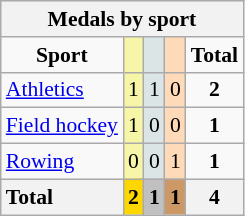<table class="wikitable" style="text-align:center;font-size:90%">
<tr style="background:#efefef;">
<th colspan=7>Medals by sport</th>
</tr>
<tr>
<td><strong>Sport</strong></td>
<td bgcolor=#f7f6a8></td>
<td bgcolor=#dce5e5></td>
<td bgcolor=#ffdab9></td>
<td><strong>Total</strong></td>
</tr>
<tr>
<td style="text-align:left;"><a href='#'>Athletics</a></td>
<td style="background:#F7F6A8;">1</td>
<td style="background:#DCE5E5;">1</td>
<td style="background:#FFDAB9;">0</td>
<td><strong>2</strong></td>
</tr>
<tr>
<td style="text-align:left;"><a href='#'>Field hockey</a></td>
<td style="background:#F7F6A8;">1</td>
<td style="background:#DCE5E5;">0</td>
<td style="background:#FFDAB9;">0</td>
<td><strong>1</strong></td>
</tr>
<tr>
<td style="text-align:left;"><a href='#'>Rowing</a></td>
<td style="background:#F7F6A8;">0</td>
<td style="background:#DCE5E5;">0</td>
<td style="background:#FFDAB9;">1</td>
<td><strong>1</strong></td>
</tr>
<tr>
<th style="text-align:left;">Total</th>
<th style="background:gold;">2</th>
<th style="background:silver;">1</th>
<th style="background:#c96;">1</th>
<th>4</th>
</tr>
</table>
